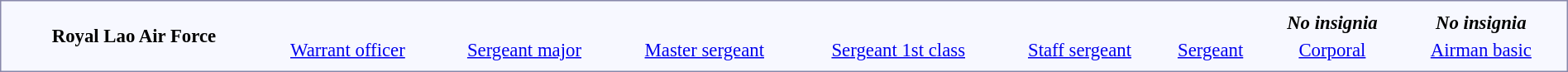<table style="border:1px solid #8888aa; background-color:#f7f8ff; padding:5px; font-size:95%; margin: 0px 12px 12px 0px; width: 100%">
<tr style="text-align:center;">
<td rowspan=2><strong> Royal Lao Air Force</strong></td>
<td colspan=2></td>
<td colspan=2></td>
<td colspan=6></td>
<td colspan=6></td>
<td colspan=4></td>
<td colspan=2></td>
<td colspan=2><strong><em>No insignia</em></strong></td>
<td colspan=2><strong><em>No insignia</em></strong></td>
</tr>
<tr style="text-align:center;">
<td colspan=2><a href='#'>Warrant officer</a><br></td>
<td colspan=2><a href='#'>Sergeant major</a><br></td>
<td colspan=2><a href='#'>Master sergeant</a><br></td>
<td colspan=6><a href='#'>Sergeant 1st class</a><br></td>
<td colspan=6><a href='#'>Staff sergeant</a><br></td>
<td colspan=4><a href='#'>Sergeant</a><br></td>
<td colspan=2><a href='#'>Corporal</a><br></td>
<td colspan=2><a href='#'>Airman basic</a><br></td>
</tr>
</table>
